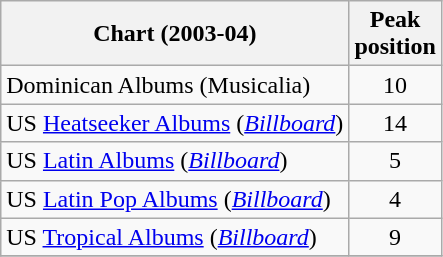<table class="wikitable">
<tr>
<th>Chart (2003-04)</th>
<th>Peak<br>position</th>
</tr>
<tr>
<td>Dominican Albums (Musicalia)</td>
<td align="center">10</td>
</tr>
<tr>
<td align="left">US <a href='#'>Heatseeker Albums</a> (<em><a href='#'>Billboard</a></em>)</td>
<td align="center">14</td>
</tr>
<tr>
<td align="left">US <a href='#'>Latin Albums</a> (<em><a href='#'>Billboard</a></em>)</td>
<td align="center">5</td>
</tr>
<tr>
<td align="left">US <a href='#'>Latin Pop Albums</a> (<em><a href='#'>Billboard</a></em>)</td>
<td align="center">4</td>
</tr>
<tr>
<td align="left">US <a href='#'>Tropical Albums</a> (<em><a href='#'>Billboard</a></em>)</td>
<td align="center">9</td>
</tr>
<tr>
</tr>
</table>
